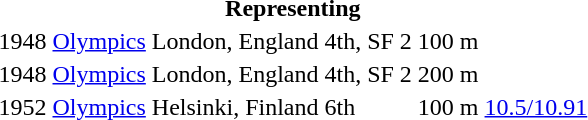<table>
<tr>
<th colspan="6">Representing </th>
</tr>
<tr>
<td>1948</td>
<td><a href='#'>Olympics</a></td>
<td>London, England</td>
<td>4th, SF 2</td>
<td>100 m</td>
<td><a href='#'></a></td>
</tr>
<tr>
<td>1948</td>
<td><a href='#'>Olympics</a></td>
<td>London, England</td>
<td>4th, SF 2</td>
<td>200 m</td>
<td><a href='#'></a></td>
</tr>
<tr>
<td>1952</td>
<td><a href='#'>Olympics</a></td>
<td>Helsinki, Finland</td>
<td>6th</td>
<td>100 m</td>
<td><a href='#'>10.5/10.91</a></td>
</tr>
</table>
